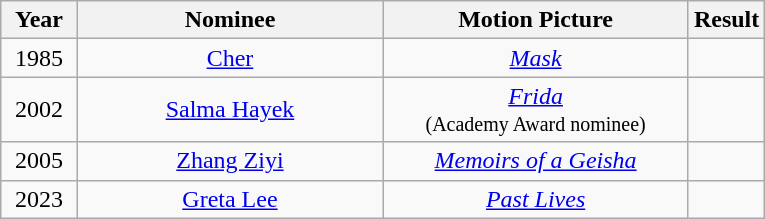<table class="wikitable" style="text-align: center">
<tr>
<th style="width:10%;">Year</th>
<th style="width:40%;">Nominee</th>
<th style="width:40%;">Motion Picture</th>
<th style="width:10%;">Result</th>
</tr>
<tr>
<td>1985</td>
<td><a href='#'>Cher</a></td>
<td><em><a href='#'>Mask</a></em></td>
<td></td>
</tr>
<tr>
<td>2002</td>
<td><a href='#'>Salma Hayek</a></td>
<td><em><a href='#'>Frida</a></em><br><small>(Academy Award nominee)</small></td>
<td></td>
</tr>
<tr>
<td>2005</td>
<td><a href='#'>Zhang Ziyi</a></td>
<td><em><a href='#'>Memoirs of a Geisha</a></em></td>
<td></td>
</tr>
<tr>
<td>2023</td>
<td><a href='#'>Greta Lee</a></td>
<td><em><a href='#'>Past Lives</a></em></td>
<td></td>
</tr>
</table>
